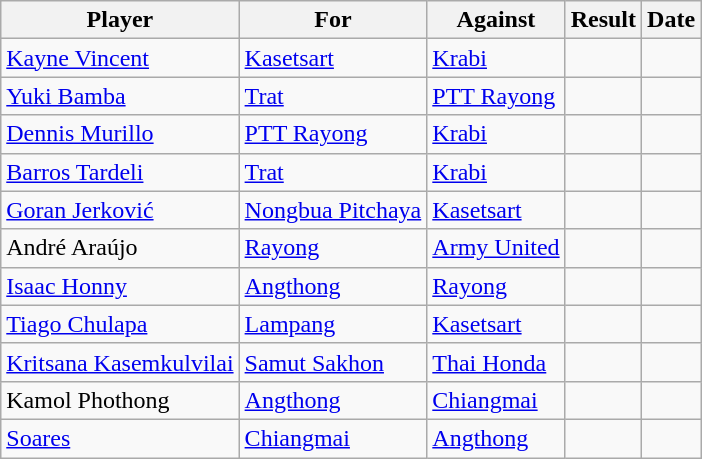<table class="wikitable sortable">
<tr>
<th>Player</th>
<th>For</th>
<th>Against</th>
<th align=center>Result</th>
<th>Date</th>
</tr>
<tr>
<td> <a href='#'>Kayne Vincent</a></td>
<td><a href='#'>Kasetsart</a></td>
<td><a href='#'>Krabi</a></td>
<td></td>
<td></td>
</tr>
<tr>
<td> <a href='#'>Yuki Bamba</a></td>
<td><a href='#'>Trat</a></td>
<td><a href='#'>PTT Rayong</a></td>
<td></td>
<td></td>
</tr>
<tr>
<td> <a href='#'>Dennis Murillo</a></td>
<td><a href='#'>PTT Rayong</a></td>
<td><a href='#'>Krabi</a></td>
<td></td>
<td></td>
</tr>
<tr>
<td> <a href='#'>Barros Tardeli</a></td>
<td><a href='#'>Trat</a></td>
<td><a href='#'>Krabi</a></td>
<td></td>
<td></td>
</tr>
<tr>
<td> <a href='#'>Goran Jerković</a></td>
<td><a href='#'>Nongbua Pitchaya</a></td>
<td><a href='#'>Kasetsart</a></td>
<td></td>
<td></td>
</tr>
<tr>
<td> André Araújo</td>
<td><a href='#'>Rayong</a></td>
<td><a href='#'>Army United</a></td>
<td></td>
<td></td>
</tr>
<tr>
<td> <a href='#'>Isaac Honny</a></td>
<td><a href='#'>Angthong</a></td>
<td><a href='#'>Rayong</a></td>
<td></td>
<td></td>
</tr>
<tr>
<td> <a href='#'>Tiago Chulapa</a></td>
<td><a href='#'>Lampang</a></td>
<td><a href='#'>Kasetsart</a></td>
<td></td>
<td></td>
</tr>
<tr>
<td> <a href='#'>Kritsana Kasemkulvilai</a></td>
<td><a href='#'>Samut Sakhon</a></td>
<td><a href='#'>Thai Honda</a></td>
<td></td>
<td></td>
</tr>
<tr>
<td> Kamol Phothong</td>
<td><a href='#'>Angthong</a></td>
<td><a href='#'>Chiangmai</a></td>
<td></td>
<td></td>
</tr>
<tr>
<td> <a href='#'>Soares</a></td>
<td><a href='#'>Chiangmai</a></td>
<td><a href='#'>Angthong</a></td>
<td></td>
<td></td>
</tr>
</table>
